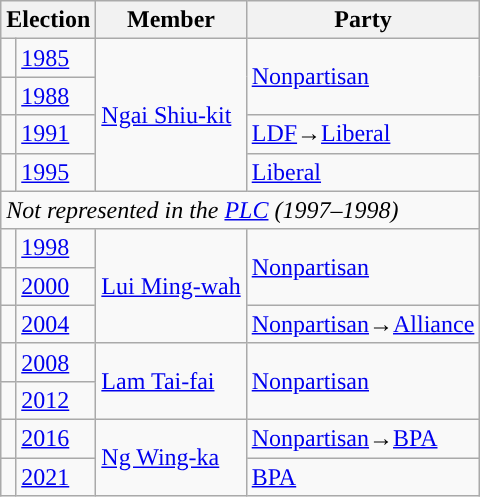<table class="wikitable">
<tr>
<th colspan="2">Election</th>
<th>Member</th>
<th>Party</th>
</tr>
<tr>
<td style="background-color: "></td>
<td><a href='#'>1985</a></td>
<td rowspan="4"><a href='#'>Ngai Shiu-kit</a></td>
<td rowspan="2"><a href='#'>Nonpartisan</a></td>
</tr>
<tr>
<td style="background-color: "></td>
<td><a href='#'>1988</a></td>
</tr>
<tr>
<td style="background-color: "></td>
<td><a href='#'>1991</a></td>
<td><a href='#'>LDF</a>→<a href='#'>Liberal</a></td>
</tr>
<tr>
<td style="background-color: "></td>
<td><a href='#'>1995</a></td>
<td><a href='#'>Liberal</a></td>
</tr>
<tr>
<td colspan="4"><em>Not represented in the <a href='#'>PLC</a> (1997–1998)</em></td>
</tr>
<tr>
<td style="background-color: "></td>
<td><a href='#'>1998</a></td>
<td rowspan="3"><a href='#'>Lui Ming-wah</a></td>
<td rowspan="2"><a href='#'>Nonpartisan</a></td>
</tr>
<tr>
<td style="background-color: "></td>
<td><a href='#'>2000</a></td>
</tr>
<tr>
<td style="background-color: "></td>
<td><a href='#'>2004</a></td>
<td><a href='#'>Nonpartisan</a>→<a href='#'>Alliance</a></td>
</tr>
<tr>
<td style="background-color: "></td>
<td><a href='#'>2008</a></td>
<td rowspan="2"><a href='#'>Lam Tai-fai</a></td>
<td rowspan="2"><a href='#'>Nonpartisan</a></td>
</tr>
<tr>
<td style="background-color: "></td>
<td><a href='#'>2012</a></td>
</tr>
<tr>
<td style="background-color: "></td>
<td><a href='#'>2016</a></td>
<td rowspan="2"><a href='#'>Ng Wing-ka</a></td>
<td><a href='#'>Nonpartisan</a>→<a href='#'>BPA</a></td>
</tr>
<tr>
<td style="background-color: "></td>
<td><a href='#'>2021</a></td>
<td><a href='#'>BPA</a></td>
</tr>
</table>
